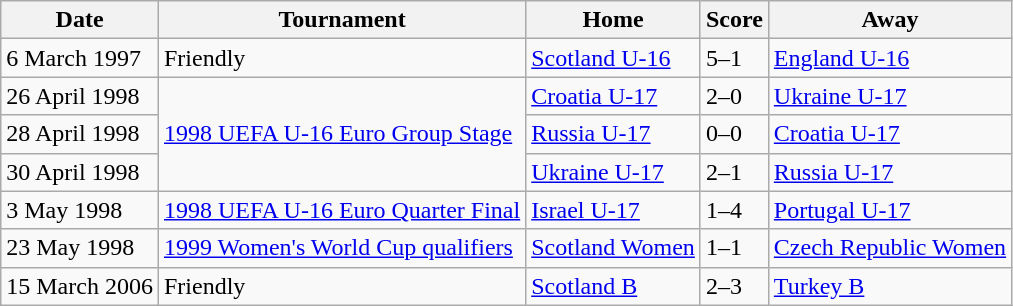<table class="wikitable">
<tr>
<th>Date</th>
<th>Tournament</th>
<th>Home</th>
<th>Score</th>
<th>Away</th>
</tr>
<tr>
<td>6 March 1997</td>
<td>Friendly</td>
<td><a href='#'>Scotland U-16</a> </td>
<td>5–1</td>
<td> <a href='#'>England U-16</a></td>
</tr>
<tr>
<td>26 April 1998</td>
<td rowspan="3"><a href='#'>1998 UEFA U-16 Euro Group Stage</a></td>
<td><a href='#'>Croatia U-17</a> </td>
<td>2–0</td>
<td> <a href='#'>Ukraine U-17</a></td>
</tr>
<tr>
<td>28 April 1998</td>
<td><a href='#'>Russia U-17</a> </td>
<td>0–0</td>
<td> <a href='#'>Croatia U-17</a></td>
</tr>
<tr>
<td>30 April 1998</td>
<td><a href='#'>Ukraine U-17</a> </td>
<td>2–1</td>
<td> <a href='#'>Russia U-17</a></td>
</tr>
<tr>
<td>3 May 1998</td>
<td><a href='#'>1998 UEFA U-16 Euro Quarter Final</a></td>
<td><a href='#'>Israel U-17</a> </td>
<td>1–4</td>
<td> <a href='#'>Portugal U-17</a></td>
</tr>
<tr>
<td>23 May 1998</td>
<td><a href='#'>1999 Women's World Cup qualifiers</a></td>
<td><a href='#'>Scotland Women</a> </td>
<td>1–1</td>
<td> <a href='#'>Czech Republic Women</a></td>
</tr>
<tr>
<td>15 March 2006</td>
<td>Friendly</td>
<td><a href='#'>Scotland B</a> </td>
<td>2–3</td>
<td> <a href='#'>Turkey B</a></td>
</tr>
</table>
